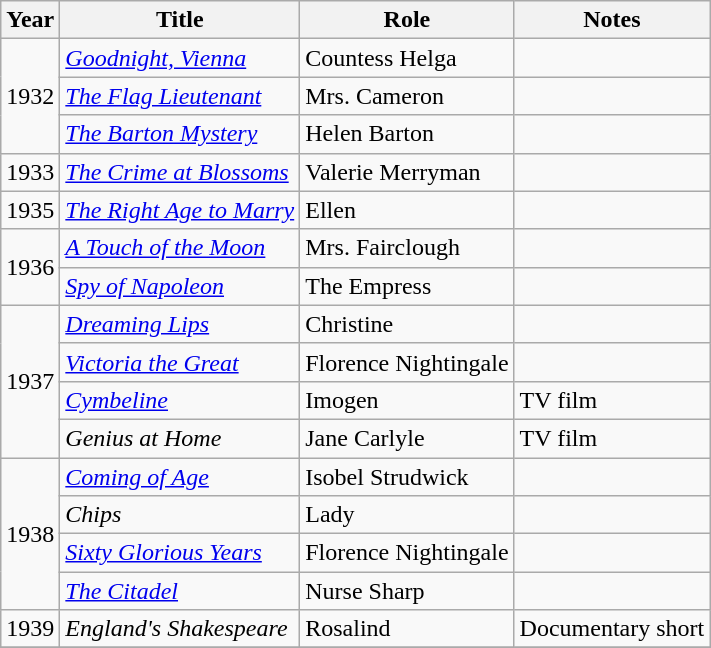<table class="wikitable sortable">
<tr>
<th>Year</th>
<th>Title</th>
<th>Role</th>
<th>Notes</th>
</tr>
<tr>
<td rowspan="3">1932</td>
<td><em><a href='#'>Goodnight, Vienna</a></em></td>
<td>Countess Helga</td>
<td></td>
</tr>
<tr>
<td><em><a href='#'>The Flag Lieutenant</a></em></td>
<td>Mrs. Cameron</td>
<td></td>
</tr>
<tr>
<td><em><a href='#'>The Barton Mystery</a></em></td>
<td>Helen Barton</td>
<td></td>
</tr>
<tr>
<td>1933</td>
<td><em><a href='#'>The Crime at Blossoms</a></em></td>
<td>Valerie Merryman</td>
<td></td>
</tr>
<tr>
<td>1935</td>
<td><em><a href='#'>The Right Age to Marry</a></em></td>
<td>Ellen</td>
<td></td>
</tr>
<tr>
<td rowspan="2">1936</td>
<td><em><a href='#'>A Touch of the Moon</a></em></td>
<td>Mrs. Fairclough</td>
<td></td>
</tr>
<tr>
<td><em><a href='#'>Spy of Napoleon</a></em></td>
<td>The Empress</td>
<td></td>
</tr>
<tr>
<td rowspan="4">1937</td>
<td><em><a href='#'>Dreaming Lips</a></em></td>
<td>Christine</td>
<td></td>
</tr>
<tr>
<td><em><a href='#'>Victoria the Great</a></em></td>
<td>Florence Nightingale</td>
<td></td>
</tr>
<tr>
<td><em><a href='#'>Cymbeline</a></em></td>
<td>Imogen</td>
<td>TV film</td>
</tr>
<tr>
<td><em>Genius at Home</em></td>
<td>Jane Carlyle</td>
<td>TV film</td>
</tr>
<tr>
<td rowspan="4">1938</td>
<td><em><a href='#'>Coming of Age</a></em></td>
<td>Isobel Strudwick</td>
<td></td>
</tr>
<tr>
<td><em>Chips</em></td>
<td>Lady</td>
<td></td>
</tr>
<tr>
<td><em><a href='#'>Sixty Glorious Years</a></em></td>
<td>Florence Nightingale</td>
<td></td>
</tr>
<tr>
<td><em><a href='#'>The Citadel</a></em></td>
<td>Nurse Sharp</td>
<td></td>
</tr>
<tr>
<td>1939</td>
<td><em>England's Shakespeare</em></td>
<td>Rosalind</td>
<td>Documentary short</td>
</tr>
<tr>
</tr>
</table>
